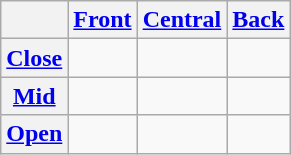<table class="wikitable" style=text-align:center>
<tr>
<th></th>
<th><a href='#'>Front</a></th>
<th><a href='#'>Central</a></th>
<th><a href='#'>Back</a></th>
</tr>
<tr>
<th><a href='#'>Close</a></th>
<td></td>
<td></td>
<td></td>
</tr>
<tr>
<th><a href='#'>Mid</a></th>
<td></td>
<td> </td>
<td></td>
</tr>
<tr>
<th><a href='#'>Open</a></th>
<td></td>
<td></td>
<td></td>
</tr>
</table>
